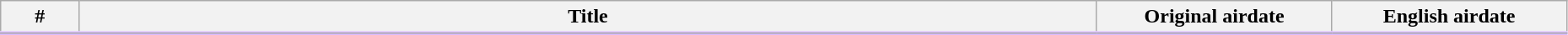<table class="wikitable" width="98%">
<tr style="border-bottom: 3px solid #DCBCFF">
<th style="width: 5%;">#</th>
<th>Title</th>
<th style="width: 15%;">Original airdate</th>
<th style="width: 15%;">English airdate</th>
</tr>
<tr>
</tr>
</table>
